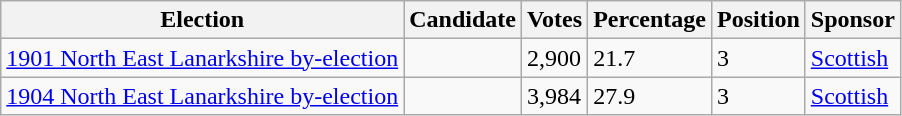<table class="wikitable sortable">
<tr>
<th>Election</th>
<th>Candidate</th>
<th>Votes</th>
<th>Percentage</th>
<th>Position</th>
<th>Sponsor</th>
</tr>
<tr>
<td><a href='#'>1901 North East Lanarkshire by-election</a></td>
<td></td>
<td>2,900</td>
<td>21.7</td>
<td>3</td>
<td><a href='#'>Scottish</a></td>
</tr>
<tr>
<td><a href='#'>1904 North East Lanarkshire by-election</a></td>
<td></td>
<td>3,984</td>
<td>27.9</td>
<td>3</td>
<td><a href='#'>Scottish</a></td>
</tr>
</table>
